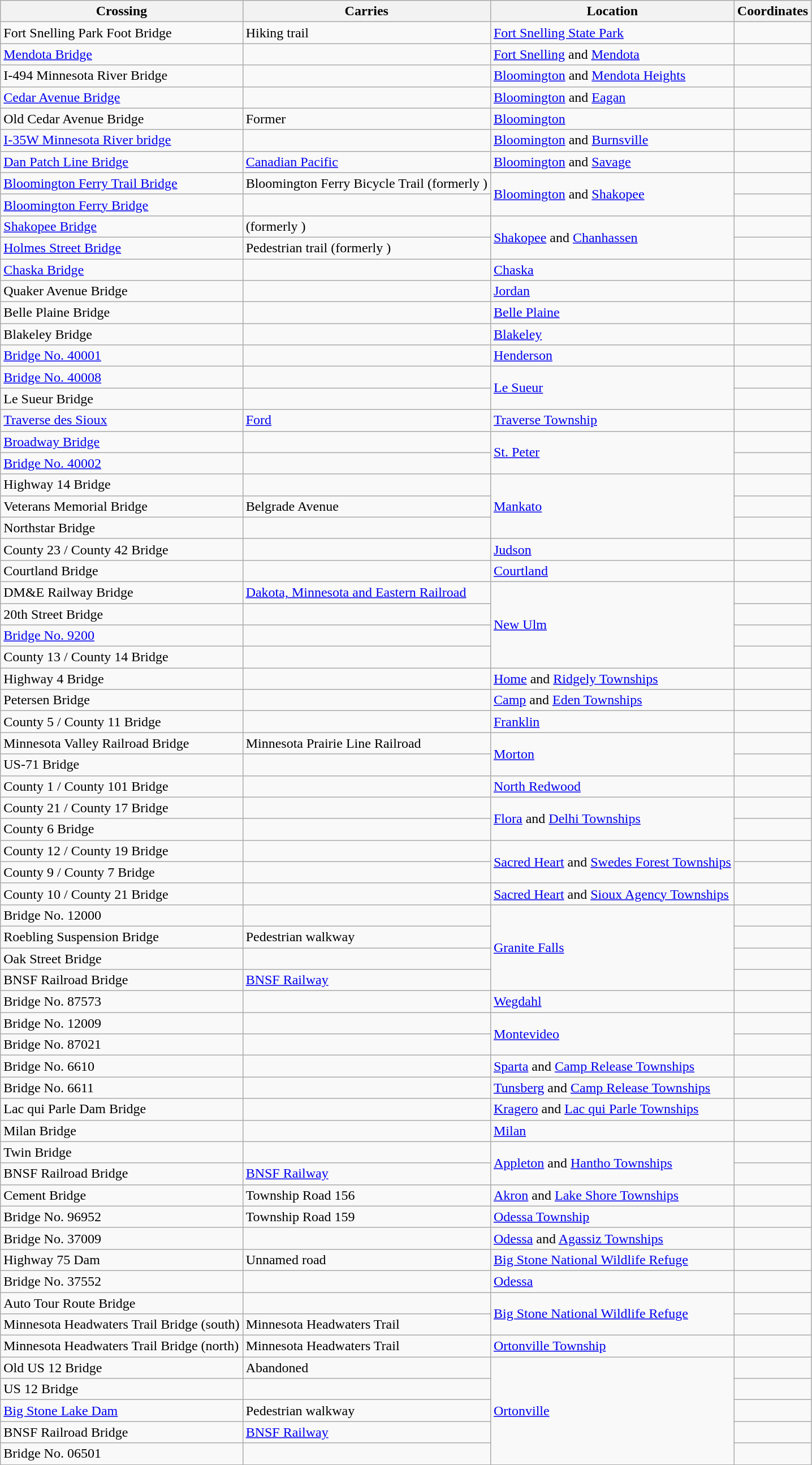<table class=wikitable>
<tr>
<th>Crossing</th>
<th>Carries</th>
<th>Location</th>
<th>Coordinates</th>
</tr>
<tr>
<td>Fort Snelling Park Foot Bridge</td>
<td>Hiking trail</td>
<td><a href='#'>Fort Snelling State Park</a></td>
<td></td>
</tr>
<tr>
<td><a href='#'>Mendota Bridge</a></td>
<td></td>
<td><a href='#'>Fort Snelling</a> and <a href='#'>Mendota</a></td>
<td></td>
</tr>
<tr>
<td>I-494 Minnesota River Bridge</td>
<td></td>
<td><a href='#'>Bloomington</a> and <a href='#'>Mendota Heights</a></td>
<td></td>
</tr>
<tr>
<td><a href='#'>Cedar Avenue Bridge</a></td>
<td></td>
<td><a href='#'>Bloomington</a> and <a href='#'>Eagan</a></td>
<td></td>
</tr>
<tr>
<td>Old Cedar Avenue Bridge</td>
<td>Former </td>
<td><a href='#'>Bloomington</a></td>
<td></td>
</tr>
<tr>
<td><a href='#'>I-35W Minnesota River bridge</a></td>
<td></td>
<td><a href='#'>Bloomington</a> and <a href='#'>Burnsville</a></td>
<td></td>
</tr>
<tr>
<td><a href='#'>Dan Patch Line Bridge</a></td>
<td><a href='#'>Canadian Pacific</a></td>
<td><a href='#'>Bloomington</a> and <a href='#'>Savage</a></td>
<td></td>
</tr>
<tr>
<td><a href='#'>Bloomington Ferry Trail Bridge</a></td>
<td>Bloomington Ferry Bicycle Trail (formerly )</td>
<td rowspan=2><a href='#'>Bloomington</a> and <a href='#'>Shakopee</a></td>
<td></td>
</tr>
<tr>
<td><a href='#'>Bloomington Ferry Bridge</a></td>
<td></td>
<td></td>
</tr>
<tr>
<td><a href='#'>Shakopee Bridge</a></td>
<td> (formerly )</td>
<td rowspan=2><a href='#'>Shakopee</a> and <a href='#'>Chanhassen</a></td>
<td></td>
</tr>
<tr>
<td><a href='#'>Holmes Street Bridge</a></td>
<td>Pedestrian trail (formerly )</td>
<td></td>
</tr>
<tr>
<td><a href='#'>Chaska Bridge</a></td>
<td></td>
<td><a href='#'>Chaska</a></td>
<td></td>
</tr>
<tr>
<td>Quaker Avenue Bridge</td>
<td></td>
<td><a href='#'>Jordan</a></td>
<td></td>
</tr>
<tr>
<td>Belle Plaine Bridge</td>
<td></td>
<td><a href='#'>Belle Plaine</a></td>
<td></td>
</tr>
<tr>
<td>Blakeley Bridge</td>
<td></td>
<td><a href='#'>Blakeley</a></td>
<td></td>
</tr>
<tr>
<td><a href='#'>Bridge No. 40001</a></td>
<td></td>
<td><a href='#'>Henderson</a></td>
<td></td>
</tr>
<tr>
<td><a href='#'>Bridge No. 40008</a></td>
<td></td>
<td rowspan=2><a href='#'>Le Sueur</a></td>
<td></td>
</tr>
<tr>
<td>Le Sueur Bridge</td>
<td></td>
<td></td>
</tr>
<tr>
<td><a href='#'>Traverse des Sioux</a></td>
<td><a href='#'>Ford</a></td>
<td><a href='#'>Traverse Township</a></td>
<td></td>
</tr>
<tr>
<td><a href='#'>Broadway Bridge</a></td>
<td></td>
<td rowspan=2><a href='#'>St. Peter</a></td>
<td></td>
</tr>
<tr>
<td><a href='#'>Bridge No. 40002</a></td>
<td></td>
<td></td>
</tr>
<tr>
<td>Highway 14 Bridge</td>
<td></td>
<td rowspan=3><a href='#'>Mankato</a></td>
<td></td>
</tr>
<tr>
<td>Veterans Memorial Bridge</td>
<td>Belgrade Avenue</td>
<td></td>
</tr>
<tr>
<td>Northstar Bridge</td>
<td></td>
<td></td>
</tr>
<tr>
<td>County 23 / County 42 Bridge</td>
<td></td>
<td><a href='#'>Judson</a></td>
<td></td>
</tr>
<tr>
<td>Courtland Bridge</td>
<td></td>
<td><a href='#'>Courtland</a></td>
<td></td>
</tr>
<tr>
<td>DM&E Railway Bridge</td>
<td><a href='#'>Dakota, Minnesota and Eastern Railroad</a></td>
<td rowspan=4><a href='#'>New Ulm</a></td>
<td></td>
</tr>
<tr>
<td>20th Street Bridge</td>
<td></td>
<td></td>
</tr>
<tr>
<td><a href='#'>Bridge No. 9200</a></td>
<td></td>
<td></td>
</tr>
<tr>
<td>County 13 / County 14 Bridge</td>
<td></td>
<td></td>
</tr>
<tr>
<td>Highway 4 Bridge</td>
<td></td>
<td><a href='#'>Home</a> and <a href='#'>Ridgely Townships</a></td>
<td></td>
</tr>
<tr>
<td>Petersen Bridge</td>
<td></td>
<td><a href='#'>Camp</a> and <a href='#'>Eden Townships</a></td>
<td></td>
</tr>
<tr>
<td>County 5 / County 11 Bridge</td>
<td></td>
<td><a href='#'>Franklin</a></td>
<td></td>
</tr>
<tr>
<td>Minnesota Valley Railroad Bridge</td>
<td>Minnesota Prairie Line Railroad</td>
<td rowspan=2><a href='#'>Morton</a></td>
<td></td>
</tr>
<tr>
<td>US-71 Bridge</td>
<td></td>
<td></td>
</tr>
<tr>
<td>County 1 / County 101 Bridge</td>
<td></td>
<td><a href='#'>North Redwood</a></td>
<td></td>
</tr>
<tr>
<td>County 21 / County 17 Bridge</td>
<td></td>
<td rowspan=2><a href='#'>Flora</a> and <a href='#'>Delhi Townships</a></td>
<td></td>
</tr>
<tr>
<td>County 6 Bridge</td>
<td></td>
<td></td>
</tr>
<tr>
<td>County 12 / County 19 Bridge</td>
<td></td>
<td rowspan=2><a href='#'>Sacred Heart</a> and <a href='#'>Swedes Forest Townships</a></td>
<td></td>
</tr>
<tr>
<td>County 9 / County 7 Bridge</td>
<td></td>
<td></td>
</tr>
<tr>
<td>County 10 / County 21 Bridge</td>
<td></td>
<td><a href='#'>Sacred Heart</a> and <a href='#'>Sioux Agency Townships</a></td>
<td></td>
</tr>
<tr>
<td>Bridge No. 12000</td>
<td></td>
<td rowspan=4><a href='#'>Granite Falls</a></td>
<td></td>
</tr>
<tr>
<td>Roebling Suspension Bridge</td>
<td>Pedestrian walkway</td>
<td></td>
</tr>
<tr>
<td>Oak Street Bridge</td>
<td></td>
<td></td>
</tr>
<tr>
<td>BNSF Railroad Bridge</td>
<td><a href='#'>BNSF Railway</a></td>
<td></td>
</tr>
<tr>
<td>Bridge No. 87573</td>
<td></td>
<td><a href='#'>Wegdahl</a></td>
<td></td>
</tr>
<tr>
<td>Bridge No. 12009</td>
<td></td>
<td rowspan=2><a href='#'>Montevideo</a></td>
<td></td>
</tr>
<tr>
<td>Bridge No. 87021</td>
<td></td>
<td></td>
</tr>
<tr>
<td>Bridge No. 6610</td>
<td></td>
<td><a href='#'>Sparta</a> and <a href='#'>Camp Release Townships</a></td>
<td></td>
</tr>
<tr>
<td>Bridge No. 6611</td>
<td></td>
<td><a href='#'>Tunsberg</a> and <a href='#'>Camp Release Townships</a></td>
<td></td>
</tr>
<tr>
<td>Lac qui Parle Dam Bridge</td>
<td></td>
<td><a href='#'>Kragero</a> and <a href='#'>Lac qui Parle Townships</a></td>
<td></td>
</tr>
<tr>
<td>Milan Bridge</td>
<td></td>
<td><a href='#'>Milan</a></td>
<td></td>
</tr>
<tr>
<td>Twin Bridge</td>
<td></td>
<td rowspan=2><a href='#'>Appleton</a> and <a href='#'>Hantho Townships</a></td>
<td></td>
</tr>
<tr>
<td>BNSF Railroad Bridge</td>
<td><a href='#'>BNSF Railway</a></td>
<td></td>
</tr>
<tr>
<td>Cement Bridge</td>
<td>Township Road 156</td>
<td><a href='#'>Akron</a> and <a href='#'>Lake Shore Townships</a></td>
<td></td>
</tr>
<tr>
<td>Bridge No. 96952</td>
<td>Township Road 159</td>
<td><a href='#'>Odessa Township</a></td>
<td></td>
</tr>
<tr>
<td>Bridge No. 37009</td>
<td></td>
<td><a href='#'>Odessa</a> and <a href='#'>Agassiz Townships</a></td>
<td></td>
</tr>
<tr>
<td>Highway 75 Dam</td>
<td>Unnamed road</td>
<td><a href='#'>Big Stone National Wildlife Refuge</a></td>
<td></td>
</tr>
<tr>
<td>Bridge No. 37552</td>
<td></td>
<td><a href='#'>Odessa</a></td>
<td></td>
</tr>
<tr>
<td>Auto Tour Route Bridge</td>
<td></td>
<td rowspan=2><a href='#'>Big Stone National Wildlife Refuge</a></td>
<td></td>
</tr>
<tr>
<td>Minnesota Headwaters Trail Bridge (south)</td>
<td>Minnesota Headwaters Trail</td>
<td></td>
</tr>
<tr>
<td>Minnesota Headwaters Trail Bridge (north)</td>
<td>Minnesota Headwaters Trail</td>
<td><a href='#'>Ortonville Township</a></td>
<td></td>
</tr>
<tr>
<td>Old US 12 Bridge</td>
<td>Abandoned</td>
<td rowspan=5><a href='#'>Ortonville</a></td>
<td></td>
</tr>
<tr>
<td>US 12 Bridge</td>
<td></td>
<td></td>
</tr>
<tr>
<td><a href='#'>Big Stone Lake Dam</a></td>
<td>Pedestrian walkway</td>
<td></td>
</tr>
<tr>
<td>BNSF Railroad Bridge</td>
<td><a href='#'>BNSF Railway</a></td>
<td></td>
</tr>
<tr>
<td>Bridge No. 06501</td>
<td></td>
<td></td>
</tr>
</table>
